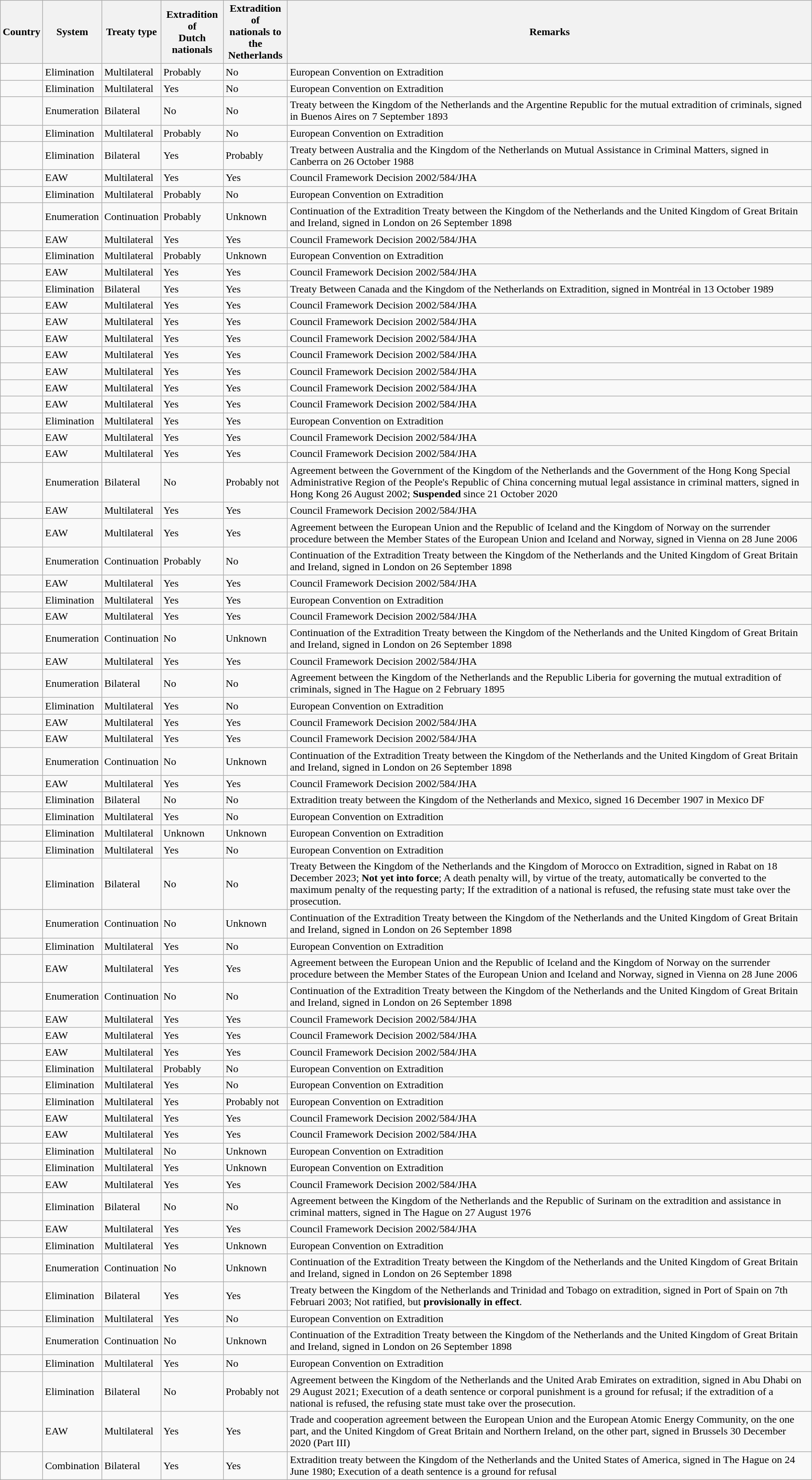<table class="wikitable sortable">
<tr>
<th>Country</th>
<th>System</th>
<th>Treaty type</th>
<th>Extradition of<br>Dutch nationals</th>
<th>Extradition of<br>nationals to<br>the Netherlands</th>
<th>Remarks</th>
</tr>
<tr>
<td></td>
<td>Elimination</td>
<td>Multilateral</td>
<td>Probably</td>
<td>No</td>
<td>European Convention on Extradition</td>
</tr>
<tr>
<td></td>
<td>Elimination</td>
<td>Multilateral</td>
<td>Yes</td>
<td>No</td>
<td>European Convention on Extradition</td>
</tr>
<tr>
<td></td>
<td>Enumeration</td>
<td>Bilateral</td>
<td>No</td>
<td>No</td>
<td>Treaty between the Kingdom of the Netherlands and the Argentine Republic for the mutual extradition of criminals, signed in Buenos Aires on 7 September 1893</td>
</tr>
<tr>
<td></td>
<td>Elimination</td>
<td>Multilateral</td>
<td>Probably</td>
<td>No</td>
<td>European Convention on Extradition</td>
</tr>
<tr>
<td></td>
<td>Elimination</td>
<td>Bilateral</td>
<td>Yes</td>
<td>Probably</td>
<td>Treaty between Australia and the Kingdom of the Netherlands on Mutual Assistance in Criminal Matters, signed in Canberra on 26 October 1988</td>
</tr>
<tr>
<td> </td>
<td>EAW</td>
<td>Multilateral</td>
<td>Yes</td>
<td>Yes</td>
<td>Council Framework Decision 2002/584/JHA</td>
</tr>
<tr>
<td></td>
<td>Elimination</td>
<td>Multilateral</td>
<td>Probably</td>
<td>No</td>
<td>European Convention on Extradition</td>
</tr>
<tr>
<td></td>
<td>Enumeration</td>
<td>Continuation</td>
<td>Probably</td>
<td>Unknown</td>
<td>Continuation of the Extradition Treaty between the Kingdom of the Netherlands and the United Kingdom of Great Britain and Ireland, signed in London on 26 September 1898</td>
</tr>
<tr>
<td> </td>
<td>EAW</td>
<td>Multilateral</td>
<td>Yes</td>
<td>Yes</td>
<td>Council Framework Decision 2002/584/JHA</td>
</tr>
<tr>
<td></td>
<td>Elimination</td>
<td>Multilateral</td>
<td>Probably</td>
<td>Unknown</td>
<td>European Convention on Extradition</td>
</tr>
<tr>
<td> </td>
<td>EAW</td>
<td>Multilateral</td>
<td>Yes</td>
<td>Yes</td>
<td>Council Framework Decision 2002/584/JHA</td>
</tr>
<tr>
<td></td>
<td>Elimination</td>
<td>Bilateral</td>
<td>Yes</td>
<td>Yes</td>
<td>Treaty Between Canada and the Kingdom of the Netherlands on Extradition, signed in Montréal in 13 October 1989</td>
</tr>
<tr>
<td> </td>
<td>EAW</td>
<td>Multilateral</td>
<td>Yes</td>
<td>Yes</td>
<td>Council Framework Decision 2002/584/JHA</td>
</tr>
<tr>
<td> </td>
<td>EAW</td>
<td>Multilateral</td>
<td>Yes</td>
<td>Yes</td>
<td>Council Framework Decision 2002/584/JHA</td>
</tr>
<tr>
<td> </td>
<td>EAW</td>
<td>Multilateral</td>
<td>Yes</td>
<td>Yes</td>
<td>Council Framework Decision 2002/584/JHA</td>
</tr>
<tr>
<td> </td>
<td>EAW</td>
<td>Multilateral</td>
<td>Yes</td>
<td>Yes</td>
<td>Council Framework Decision 2002/584/JHA</td>
</tr>
<tr>
<td> </td>
<td>EAW</td>
<td>Multilateral</td>
<td>Yes</td>
<td>Yes</td>
<td>Council Framework Decision 2002/584/JHA</td>
</tr>
<tr>
<td> </td>
<td>EAW</td>
<td>Multilateral</td>
<td>Yes</td>
<td>Yes</td>
<td>Council Framework Decision 2002/584/JHA</td>
</tr>
<tr>
<td> </td>
<td>EAW</td>
<td>Multilateral</td>
<td>Yes</td>
<td>Yes</td>
<td>Council Framework Decision 2002/584/JHA</td>
</tr>
<tr>
<td></td>
<td>Elimination</td>
<td>Multilateral</td>
<td>Yes</td>
<td>Yes</td>
<td>European Convention on Extradition</td>
</tr>
<tr>
<td> </td>
<td>EAW</td>
<td>Multilateral</td>
<td>Yes</td>
<td>Yes</td>
<td>Council Framework Decision 2002/584/JHA</td>
</tr>
<tr>
<td> </td>
<td>EAW</td>
<td>Multilateral</td>
<td>Yes</td>
<td>Yes</td>
<td>Council Framework Decision 2002/584/JHA</td>
</tr>
<tr>
<td></td>
<td>Enumeration</td>
<td>Bilateral</td>
<td>No</td>
<td>Probably not</td>
<td>Agreement between the Government of the Kingdom of the Netherlands and the Government of the Hong Kong Special Administrative Region of the People's Republic of China concerning mutual legal assistance in criminal matters, signed in Hong Kong 26 August 2002; <strong>Suspended</strong> since 21 October 2020 </td>
</tr>
<tr>
<td> </td>
<td>EAW</td>
<td>Multilateral</td>
<td>Yes</td>
<td>Yes</td>
<td>Council Framework Decision 2002/584/JHA</td>
</tr>
<tr>
<td></td>
<td>EAW</td>
<td>Multilateral</td>
<td>Yes</td>
<td>Yes</td>
<td>Agreement between the European Union and the Republic of Iceland and the Kingdom of Norway on the surrender procedure between the Member States of the European Union and Iceland and Norway, signed in Vienna on 28 June 2006</td>
</tr>
<tr>
<td></td>
<td>Enumeration</td>
<td>Continuation</td>
<td>Probably</td>
<td>No</td>
<td>Continuation of the Extradition Treaty between the Kingdom of the Netherlands and the United Kingdom of Great Britain and Ireland, signed in London on 26 September 1898</td>
</tr>
<tr>
<td> </td>
<td>EAW</td>
<td>Multilateral</td>
<td>Yes</td>
<td>Yes</td>
<td>Council Framework Decision 2002/584/JHA</td>
</tr>
<tr>
<td></td>
<td>Elimination</td>
<td>Multilateral</td>
<td>Yes</td>
<td>Yes</td>
<td>European Convention on Extradition</td>
</tr>
<tr>
<td> </td>
<td>EAW</td>
<td>Multilateral</td>
<td>Yes</td>
<td>Yes</td>
<td>Council Framework Decision 2002/584/JHA</td>
</tr>
<tr>
<td></td>
<td>Enumeration</td>
<td>Continuation</td>
<td>No</td>
<td>Unknown</td>
<td>Continuation of the Extradition Treaty between the Kingdom of the Netherlands and the United Kingdom of Great Britain and Ireland, signed in London on 26 September 1898</td>
</tr>
<tr>
<td> </td>
<td>EAW</td>
<td>Multilateral</td>
<td>Yes</td>
<td>Yes</td>
<td>Council Framework Decision 2002/584/JHA</td>
</tr>
<tr>
<td></td>
<td>Enumeration</td>
<td>Bilateral</td>
<td>No</td>
<td>No</td>
<td>Agreement between the Kingdom of the Netherlands and the Republic Liberia for governing the mutual extradition of criminals, signed in The Hague on 2 February 1895</td>
</tr>
<tr>
<td></td>
<td>Elimination</td>
<td>Multilateral</td>
<td>Yes</td>
<td>No</td>
<td>European Convention on Extradition</td>
</tr>
<tr>
<td> </td>
<td>EAW</td>
<td>Multilateral</td>
<td>Yes</td>
<td>Yes</td>
<td>Council Framework Decision 2002/584/JHA</td>
</tr>
<tr>
<td> </td>
<td>EAW</td>
<td>Multilateral</td>
<td>Yes</td>
<td>Yes</td>
<td>Council Framework Decision 2002/584/JHA</td>
</tr>
<tr>
<td></td>
<td>Enumeration</td>
<td>Continuation</td>
<td>No</td>
<td>Unknown</td>
<td>Continuation of the Extradition Treaty between the Kingdom of the Netherlands and the United Kingdom of Great Britain and Ireland, signed in London on 26 September 1898</td>
</tr>
<tr>
<td> </td>
<td>EAW</td>
<td>Multilateral</td>
<td>Yes</td>
<td>Yes</td>
<td>Council Framework Decision 2002/584/JHA</td>
</tr>
<tr>
<td></td>
<td>Elimination</td>
<td>Bilateral</td>
<td>No</td>
<td>No</td>
<td>Extradition treaty between the Kingdom of the Netherlands and Mexico, signed 16 December 1907 in Mexico DF</td>
</tr>
<tr>
<td></td>
<td>Elimination</td>
<td>Multilateral</td>
<td>Yes</td>
<td>No</td>
<td>European Convention on Extradition</td>
</tr>
<tr>
<td></td>
<td>Elimination</td>
<td>Multilateral</td>
<td>Unknown</td>
<td>Unknown</td>
<td>European Convention on Extradition</td>
</tr>
<tr>
<td></td>
<td>Elimination</td>
<td>Multilateral</td>
<td>Yes</td>
<td>No</td>
<td>European Convention on Extradition</td>
</tr>
<tr>
<td></td>
<td>Elimination</td>
<td>Bilateral</td>
<td>No</td>
<td>No</td>
<td>Treaty Between the Kingdom of the Netherlands and the Kingdom of Morocco on Extradition, signed in Rabat on 18 December 2023; <strong>Not yet into force</strong>; A death penalty will, by virtue of the treaty, automatically be converted to the maximum penalty of the requesting party; If the extradition of a national is refused, the refusing state must take over the prosecution.</td>
</tr>
<tr>
<td></td>
<td>Enumeration</td>
<td>Continuation</td>
<td>No</td>
<td>Unknown</td>
<td>Continuation of the Extradition Treaty between the Kingdom of the Netherlands and the United Kingdom of Great Britain and Ireland, signed in London on 26 September 1898</td>
</tr>
<tr>
<td></td>
<td>Elimination</td>
<td>Multilateral</td>
<td>Yes</td>
<td>No</td>
<td>European Convention on Extradition</td>
</tr>
<tr>
<td></td>
<td>EAW</td>
<td>Multilateral</td>
<td>Yes</td>
<td>Yes</td>
<td>Agreement between the European Union and the Republic of Iceland and the Kingdom of Norway on the surrender procedure between the Member States of the European Union and Iceland and Norway, signed in Vienna on 28 June 2006</td>
</tr>
<tr>
<td></td>
<td>Enumeration</td>
<td>Continuation</td>
<td>No</td>
<td>No</td>
<td>Continuation of the Extradition Treaty between the Kingdom of the Netherlands and the United Kingdom of Great Britain and Ireland, signed in London on 26 September 1898</td>
</tr>
<tr>
<td> </td>
<td>EAW</td>
<td>Multilateral</td>
<td>Yes</td>
<td>Yes</td>
<td>Council Framework Decision 2002/584/JHA</td>
</tr>
<tr>
<td> </td>
<td>EAW</td>
<td>Multilateral</td>
<td>Yes</td>
<td>Yes</td>
<td>Council Framework Decision 2002/584/JHA</td>
</tr>
<tr>
<td> </td>
<td>EAW</td>
<td>Multilateral</td>
<td>Yes</td>
<td>Yes</td>
<td>Council Framework Decision 2002/584/JHA</td>
</tr>
<tr>
<td></td>
<td>Elimination</td>
<td>Multilateral</td>
<td>Probably</td>
<td>No</td>
<td>European Convention on Extradition</td>
</tr>
<tr>
<td></td>
<td>Elimination</td>
<td>Multilateral</td>
<td>Yes</td>
<td>No</td>
<td>European Convention on Extradition</td>
</tr>
<tr>
<td></td>
<td>Elimination</td>
<td>Multilateral</td>
<td>Yes</td>
<td>Probably not</td>
<td>European Convention on Extradition</td>
</tr>
<tr>
<td> </td>
<td>EAW</td>
<td>Multilateral</td>
<td>Yes</td>
<td>Yes</td>
<td>Council Framework Decision 2002/584/JHA</td>
</tr>
<tr>
<td> </td>
<td>EAW</td>
<td>Multilateral</td>
<td>Yes</td>
<td>Yes</td>
<td>Council Framework Decision 2002/584/JHA</td>
</tr>
<tr>
<td></td>
<td>Elimination</td>
<td>Multilateral</td>
<td>No</td>
<td>Unknown</td>
<td>European Convention on Extradition</td>
</tr>
<tr>
<td></td>
<td>Elimination</td>
<td>Multilateral</td>
<td>Yes</td>
<td>Unknown</td>
<td>European Convention on Extradition</td>
</tr>
<tr>
<td> </td>
<td>EAW</td>
<td>Multilateral</td>
<td>Yes</td>
<td>Yes</td>
<td>Council Framework Decision 2002/584/JHA</td>
</tr>
<tr>
<td></td>
<td>Elimination</td>
<td>Bilateral</td>
<td>No</td>
<td>No</td>
<td>Agreement between the Kingdom of the Netherlands and the Republic of Surinam on the extradition and assistance in criminal matters, signed in The Hague on 27 August 1976</td>
</tr>
<tr>
<td> </td>
<td>EAW</td>
<td>Multilateral</td>
<td>Yes</td>
<td>Yes</td>
<td>Council Framework Decision 2002/584/JHA</td>
</tr>
<tr>
<td></td>
<td>Elimination</td>
<td>Multilateral</td>
<td>Yes</td>
<td>Unknown</td>
<td>European Convention on Extradition</td>
</tr>
<tr>
<td></td>
<td>Enumeration</td>
<td>Continuation</td>
<td>No</td>
<td>Unknown</td>
<td>Continuation of the Extradition Treaty between the Kingdom of the Netherlands and the United Kingdom of Great Britain and Ireland, signed in London on 26 September 1898</td>
</tr>
<tr>
<td></td>
<td>Elimination</td>
<td>Bilateral</td>
<td>Yes</td>
<td>Yes</td>
<td>Treaty between the Kingdom of the Netherlands and Trinidad and Tobago on extradition, signed in Port of Spain on 7th Februari 2003; Not ratified, but <strong>provisionally in effect</strong>.</td>
</tr>
<tr>
<td></td>
<td>Elimination</td>
<td>Multilateral</td>
<td>Yes</td>
<td>No</td>
<td>European Convention on Extradition</td>
</tr>
<tr>
<td></td>
<td>Enumeration</td>
<td>Continuation</td>
<td>No</td>
<td>Unknown</td>
<td>Continuation of the Extradition Treaty between the Kingdom of the Netherlands and the United Kingdom of Great Britain and Ireland, signed in London on 26 September 1898</td>
</tr>
<tr>
<td></td>
<td>Elimination</td>
<td>Multilateral</td>
<td>Yes</td>
<td>No</td>
<td>European Convention on Extradition</td>
</tr>
<tr>
<td></td>
<td>Elimination</td>
<td>Bilateral</td>
<td>No</td>
<td>Probably not</td>
<td>Agreement between the Kingdom of the Netherlands and the United Arab Emirates on extradition, signed in Abu Dhabi on 29 August 2021; Execution of a death sentence or corporal punishment is a ground for refusal; if the extradition of a national is refused, the refusing state must take over the prosecution.</td>
</tr>
<tr>
<td></td>
<td>EAW</td>
<td>Multilateral</td>
<td>Yes</td>
<td>Yes</td>
<td>Trade and cooperation agreement between the European Union and the European Atomic Energy Community, on the one part, and the United Kingdom of Great Britain and Northern Ireland, on the other part, signed in Brussels 30 December 2020 (Part III)</td>
</tr>
<tr>
<td></td>
<td>Combination</td>
<td>Bilateral</td>
<td>Yes</td>
<td>Yes</td>
<td>Extradition treaty between the Kingdom of the Netherlands and the United States of America, signed in The Hague on 24 June 1980; Execution of a death sentence is a ground for refusal</td>
</tr>
</table>
